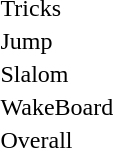<table>
<tr>
<td>Tricks<br></td>
<td></td>
<td></td>
<td></td>
</tr>
<tr>
<td>Jump<br></td>
<td></td>
<td></td>
<td></td>
</tr>
<tr>
<td>Slalom<br></td>
<td></td>
<td></td>
<td></td>
</tr>
<tr>
<td>WakeBoard<br></td>
<td></td>
<td></td>
<td></td>
</tr>
<tr>
<td>Overall<br></td>
<td></td>
<td></td>
<td></td>
</tr>
</table>
